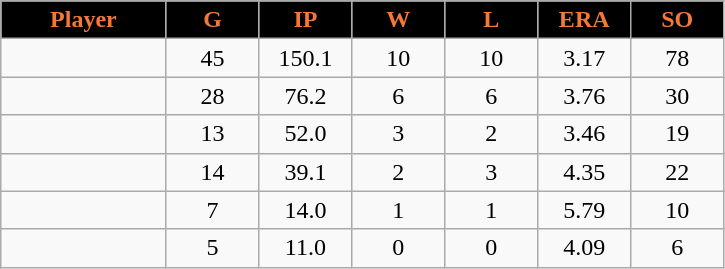<table class="wikitable sortable">
<tr>
<th style="background:black;color:#f47937;" width="16%">Player</th>
<th style="background:black;color:#f47937;" width="9%">G</th>
<th style="background:black;color:#f47937;" width="9%">IP</th>
<th style="background:black;color:#f47937;" width="9%">W</th>
<th style="background:black;color:#f47937;" width="9%">L</th>
<th style="background:black;color:#f47937;" width="9%">ERA</th>
<th style="background:black;color:#f47937;" width="9%">SO</th>
</tr>
<tr align="center">
<td></td>
<td>45</td>
<td>150.1</td>
<td>10</td>
<td>10</td>
<td>3.17</td>
<td>78</td>
</tr>
<tr align="center">
<td></td>
<td>28</td>
<td>76.2</td>
<td>6</td>
<td>6</td>
<td>3.76</td>
<td>30</td>
</tr>
<tr align="center">
<td></td>
<td>13</td>
<td>52.0</td>
<td>3</td>
<td>2</td>
<td>3.46</td>
<td>19</td>
</tr>
<tr align="center">
<td></td>
<td>14</td>
<td>39.1</td>
<td>2</td>
<td>3</td>
<td>4.35</td>
<td>22</td>
</tr>
<tr align="center">
<td></td>
<td>7</td>
<td>14.0</td>
<td>1</td>
<td>1</td>
<td>5.79</td>
<td>10</td>
</tr>
<tr align="center">
<td></td>
<td>5</td>
<td>11.0</td>
<td>0</td>
<td>0</td>
<td>4.09</td>
<td>6</td>
</tr>
</table>
